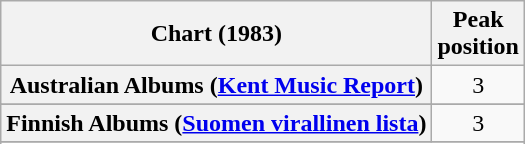<table class="wikitable sortable plainrowheaders" style="text-align:center;">
<tr>
<th scope="col">Chart (1983)</th>
<th scope="col">Peak<br>position</th>
</tr>
<tr>
<th scope="row">Australian Albums (<a href='#'>Kent Music Report</a>)</th>
<td>3</td>
</tr>
<tr>
</tr>
<tr>
</tr>
<tr>
</tr>
<tr>
<th scope="row">Finnish Albums (<a href='#'>Suomen virallinen lista</a>)</th>
<td>3</td>
</tr>
<tr>
</tr>
<tr>
</tr>
<tr>
</tr>
<tr>
</tr>
<tr>
</tr>
<tr>
</tr>
<tr>
</tr>
</table>
